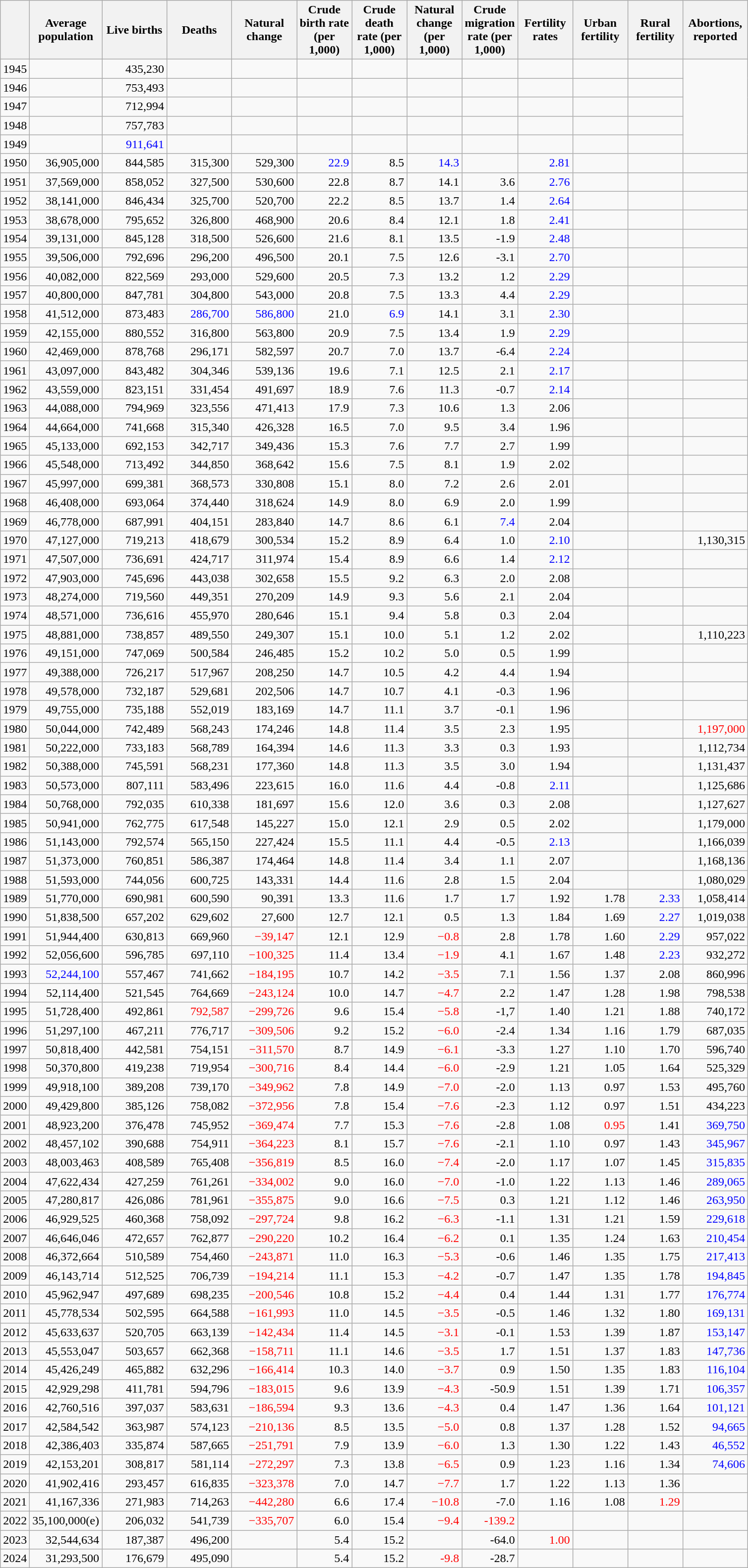<table class="wikitable sortable"  style="text-align: right;">
<tr>
<th></th>
<th style="width:40pt;">Average population<br></th>
<th style="width:60pt;">Live births</th>
<th style="width:60pt;">Deaths</th>
<th style="width:60pt;">Natural change</th>
<th style="width:50pt;">Crude birth rate (per 1,000)</th>
<th style="width:50pt;">Crude death rate (per 1,000)</th>
<th style="width:50pt;">Natural change (per 1,000)</th>
<th style="width:50pt;">Crude migration rate (per 1,000)</th>
<th style="width:50pt;">Fertility rates</th>
<th style="width:50pt;">Urban fertility</th>
<th style="width:50pt;">Rural fertility</th>
<th style="width:60pt;">Abortions, reported</th>
</tr>
<tr>
<td style="text-align: left;">1945</td>
<td></td>
<td>435,230</td>
<td></td>
<td></td>
<td></td>
<td></td>
<td></td>
<td></td>
<td></td>
<td></td>
<td></td>
</tr>
<tr>
<td style="text-align: left;">1946</td>
<td></td>
<td>753,493</td>
<td></td>
<td></td>
<td></td>
<td></td>
<td></td>
<td></td>
<td></td>
<td></td>
<td></td>
</tr>
<tr>
<td style="text-align: left;">1947</td>
<td></td>
<td>712,994</td>
<td></td>
<td></td>
<td></td>
<td></td>
<td></td>
<td></td>
<td></td>
<td></td>
<td></td>
</tr>
<tr>
<td style="text-align: left;">1948</td>
<td></td>
<td>757,783</td>
<td></td>
<td></td>
<td></td>
<td></td>
<td></td>
<td></td>
<td></td>
<td></td>
<td></td>
</tr>
<tr>
<td style="text-align: left;">1949</td>
<td></td>
<td style="color:blue;">911,641</td>
<td></td>
<td></td>
<td></td>
<td></td>
<td></td>
<td></td>
<td></td>
<td></td>
<td></td>
</tr>
<tr>
<td style="text-align: left;">1950</td>
<td>36,905,000</td>
<td>844,585</td>
<td>315,300</td>
<td>529,300</td>
<td style="color:blue;">22.9</td>
<td>8.5</td>
<td style="color:blue;">14.3</td>
<td></td>
<td style="color:blue;">2.81</td>
<td></td>
<td></td>
<td></td>
</tr>
<tr>
<td style="text-align: left;">1951</td>
<td>37,569,000</td>
<td>858,052</td>
<td>327,500</td>
<td>530,600</td>
<td>22.8</td>
<td>8.7</td>
<td>14.1</td>
<td>3.6</td>
<td style="color:blue;">2.76</td>
<td></td>
<td></td>
<td></td>
</tr>
<tr>
<td style="text-align: left;">1952</td>
<td>38,141,000</td>
<td>846,434</td>
<td>325,700</td>
<td>520,700</td>
<td>22.2</td>
<td>8.5</td>
<td>13.7</td>
<td>1.4</td>
<td style="color:blue;">2.64</td>
<td></td>
<td></td>
<td></td>
</tr>
<tr>
<td style="text-align: left;">1953</td>
<td>38,678,000</td>
<td>795,652</td>
<td>326,800</td>
<td>468,900</td>
<td>20.6</td>
<td>8.4</td>
<td>12.1</td>
<td>1.8</td>
<td style="color:blue;">2.41</td>
<td></td>
<td></td>
<td></td>
</tr>
<tr>
<td style="text-align: left;">1954</td>
<td>39,131,000</td>
<td>845,128</td>
<td>318,500</td>
<td>526,600</td>
<td>21.6</td>
<td>8.1</td>
<td>13.5</td>
<td>-1.9</td>
<td style="color:blue;">2.48</td>
<td></td>
<td></td>
<td></td>
</tr>
<tr>
<td style="text-align: left;">1955</td>
<td>39,506,000</td>
<td>792,696</td>
<td>296,200</td>
<td>496,500</td>
<td>20.1</td>
<td>7.5</td>
<td>12.6</td>
<td>-3.1</td>
<td style="color:blue;">2.70</td>
<td></td>
<td></td>
<td></td>
</tr>
<tr>
<td style="text-align: left;">1956</td>
<td>40,082,000</td>
<td>822,569</td>
<td>293,000</td>
<td>529,600</td>
<td>20.5</td>
<td>7.3</td>
<td>13.2</td>
<td>1.2</td>
<td style="color:blue;">2.29</td>
<td></td>
<td></td>
<td></td>
</tr>
<tr>
<td style="text-align: left;">1957</td>
<td>40,800,000</td>
<td>847,781</td>
<td>304,800</td>
<td>543,000</td>
<td>20.8</td>
<td>7.5</td>
<td>13.3</td>
<td>4.4</td>
<td style="color:blue;">2.29</td>
<td></td>
<td></td>
<td></td>
</tr>
<tr>
<td style="text-align: left;">1958</td>
<td>41,512,000</td>
<td>873,483</td>
<td style="color:blue;">286,700</td>
<td style="color:blue;">586,800</td>
<td>21.0</td>
<td style="color:blue;">6.9</td>
<td>14.1</td>
<td>3.1</td>
<td style="color:blue;">2.30</td>
<td></td>
<td></td>
<td></td>
</tr>
<tr>
<td style="text-align: left;">1959</td>
<td>42,155,000</td>
<td>880,552</td>
<td>316,800</td>
<td>563,800</td>
<td>20.9</td>
<td>7.5</td>
<td>13.4</td>
<td>1.9</td>
<td style="color:blue;">2.29</td>
<td></td>
<td></td>
<td></td>
</tr>
<tr>
<td style="text-align: left;">1960</td>
<td>42,469,000</td>
<td>878,768</td>
<td>296,171</td>
<td>582,597</td>
<td>20.7</td>
<td>7.0</td>
<td>13.7</td>
<td>-6.4</td>
<td style="color:blue;">2.24</td>
<td></td>
<td></td>
<td></td>
</tr>
<tr>
<td style="text-align: left;">1961</td>
<td>43,097,000</td>
<td>843,482</td>
<td>304,346</td>
<td>539,136</td>
<td>19.6</td>
<td>7.1</td>
<td>12.5</td>
<td>2.1</td>
<td style="color:blue;">2.17</td>
<td></td>
<td></td>
<td></td>
</tr>
<tr>
<td style="text-align: left;">1962</td>
<td>43,559,000</td>
<td>823,151</td>
<td>331,454</td>
<td>491,697</td>
<td>18.9</td>
<td>7.6</td>
<td>11.3</td>
<td>-0.7</td>
<td style="color:blue;">2.14</td>
<td></td>
<td></td>
<td></td>
</tr>
<tr>
<td style="text-align: left;">1963</td>
<td>44,088,000</td>
<td>794,969</td>
<td>323,556</td>
<td>471,413</td>
<td>17.9</td>
<td>7.3</td>
<td>10.6</td>
<td>1.3</td>
<td>2.06</td>
<td></td>
<td></td>
<td></td>
</tr>
<tr>
<td style="text-align: left;">1964</td>
<td>44,664,000</td>
<td>741,668</td>
<td>315,340</td>
<td>426,328</td>
<td>16.5</td>
<td>7.0</td>
<td>9.5</td>
<td>3.4</td>
<td>1.96</td>
<td></td>
<td></td>
<td></td>
</tr>
<tr>
<td style="text-align: left;">1965</td>
<td>45,133,000</td>
<td>692,153</td>
<td>342,717</td>
<td>349,436</td>
<td>15.3</td>
<td>7.6</td>
<td>7.7</td>
<td>2.7</td>
<td>1.99</td>
<td></td>
<td></td>
<td></td>
</tr>
<tr>
<td style="text-align: left;">1966</td>
<td>45,548,000</td>
<td>713,492</td>
<td>344,850</td>
<td>368,642</td>
<td>15.6</td>
<td>7.5</td>
<td>8.1</td>
<td>1.9</td>
<td>2.02</td>
<td></td>
<td></td>
<td></td>
</tr>
<tr>
<td style="text-align: left;">1967</td>
<td>45,997,000</td>
<td>699,381</td>
<td>368,573</td>
<td>330,808</td>
<td>15.1</td>
<td>8.0</td>
<td>7.2</td>
<td>2.6</td>
<td>2.01</td>
<td></td>
<td></td>
<td></td>
</tr>
<tr>
<td style="text-align: left;">1968</td>
<td>46,408,000</td>
<td>693,064</td>
<td>374,440</td>
<td>318,624</td>
<td>14.9</td>
<td>8.0</td>
<td>6.9</td>
<td>2.0</td>
<td>1.99</td>
<td></td>
<td></td>
<td></td>
</tr>
<tr>
<td style="text-align: left;">1969</td>
<td>46,778,000</td>
<td>687,991</td>
<td>404,151</td>
<td>283,840</td>
<td>14.7</td>
<td>8.6</td>
<td>6.1</td>
<td style="color: blue">7.4</td>
<td>2.04</td>
<td></td>
<td></td>
<td></td>
</tr>
<tr>
<td style="text-align: left;">1970</td>
<td>47,127,000</td>
<td>719,213</td>
<td>418,679</td>
<td>300,534</td>
<td>15.2</td>
<td>8.9</td>
<td>6.4</td>
<td>1.0</td>
<td style="color:blue;">2.10</td>
<td></td>
<td></td>
<td>1,130,315</td>
</tr>
<tr>
<td style="text-align: left;">1971</td>
<td>47,507,000</td>
<td>736,691</td>
<td>424,717</td>
<td>311,974</td>
<td>15.4</td>
<td>8.9</td>
<td>6.6</td>
<td>1.4</td>
<td style="color:blue;">2.12</td>
<td></td>
<td></td>
<td></td>
</tr>
<tr>
<td style="text-align: left;">1972</td>
<td>47,903,000</td>
<td>745,696</td>
<td>443,038</td>
<td>302,658</td>
<td>15.5</td>
<td>9.2</td>
<td>6.3</td>
<td>2.0</td>
<td>2.08</td>
<td></td>
<td></td>
<td></td>
</tr>
<tr>
<td style="text-align: left;">1973</td>
<td>48,274,000</td>
<td>719,560</td>
<td>449,351</td>
<td>270,209</td>
<td>14.9</td>
<td>9.3</td>
<td>5.6</td>
<td>2.1</td>
<td>2.04</td>
<td></td>
<td></td>
<td></td>
</tr>
<tr>
<td style="text-align: left;">1974</td>
<td>48,571,000</td>
<td>736,616</td>
<td>455,970</td>
<td>280,646</td>
<td>15.1</td>
<td>9.4</td>
<td>5.8</td>
<td>0.3</td>
<td>2.04</td>
<td></td>
<td></td>
<td></td>
</tr>
<tr>
<td style="text-align: left;">1975</td>
<td>48,881,000</td>
<td>738,857</td>
<td>489,550</td>
<td>249,307</td>
<td>15.1</td>
<td>10.0</td>
<td>5.1</td>
<td>1.2</td>
<td>2.02</td>
<td></td>
<td></td>
<td>1,110,223</td>
</tr>
<tr>
<td style="text-align: left;">1976</td>
<td>49,151,000</td>
<td>747,069</td>
<td>500,584</td>
<td>246,485</td>
<td>15.2</td>
<td>10.2</td>
<td>5.0</td>
<td>0.5</td>
<td>1.99</td>
<td></td>
<td></td>
<td></td>
</tr>
<tr>
<td style="text-align: left;">1977</td>
<td>49,388,000</td>
<td>726,217</td>
<td>517,967</td>
<td>208,250</td>
<td>14.7</td>
<td>10.5</td>
<td>4.2</td>
<td>4.4</td>
<td>1.94</td>
<td></td>
<td></td>
<td></td>
</tr>
<tr>
<td style="text-align: left;">1978</td>
<td>49,578,000</td>
<td>732,187</td>
<td>529,681</td>
<td>202,506</td>
<td>14.7</td>
<td>10.7</td>
<td>4.1</td>
<td>-0.3</td>
<td>1.96</td>
<td></td>
<td></td>
<td></td>
</tr>
<tr>
<td style="text-align: left;">1979</td>
<td>49,755,000</td>
<td>735,188</td>
<td>552,019</td>
<td>183,169</td>
<td>14.7</td>
<td>11.1</td>
<td>3.7</td>
<td>-0.1</td>
<td>1.96</td>
<td></td>
<td></td>
<td></td>
</tr>
<tr>
<td style="text-align: left;">1980</td>
<td>50,044,000</td>
<td>742,489</td>
<td>568,243</td>
<td>174,246</td>
<td>14.8</td>
<td>11.4</td>
<td>3.5</td>
<td>2.3</td>
<td>1.95</td>
<td></td>
<td></td>
<td style="color:red;">1,197,000</td>
</tr>
<tr>
<td style="text-align: left;">1981</td>
<td>50,222,000</td>
<td>733,183</td>
<td>568,789</td>
<td>164,394</td>
<td>14.6</td>
<td>11.3</td>
<td>3.3</td>
<td>0.3</td>
<td>1.93</td>
<td></td>
<td></td>
<td>1,112,734</td>
</tr>
<tr>
<td style="text-align: left;">1982</td>
<td>50,388,000</td>
<td>745,591</td>
<td>568,231</td>
<td>177,360</td>
<td>14.8</td>
<td>11.3</td>
<td>3.5</td>
<td>3.0</td>
<td>1.94</td>
<td></td>
<td></td>
<td>1,131,437</td>
</tr>
<tr>
<td style="text-align: left;">1983</td>
<td>50,573,000</td>
<td>807,111</td>
<td>583,496</td>
<td>223,615</td>
<td>16.0</td>
<td>11.6</td>
<td>4.4</td>
<td>-0.8</td>
<td style="color:blue;">2.11</td>
<td></td>
<td></td>
<td>1,125,686</td>
</tr>
<tr>
<td style="text-align: left;">1984</td>
<td>50,768,000</td>
<td>792,035</td>
<td>610,338</td>
<td>181,697</td>
<td>15.6</td>
<td>12.0</td>
<td>3.6</td>
<td>0.3</td>
<td>2.08</td>
<td></td>
<td></td>
<td>1,127,627</td>
</tr>
<tr>
<td style="text-align: left;">1985</td>
<td>50,941,000</td>
<td>762,775</td>
<td>617,548</td>
<td>145,227</td>
<td>15.0</td>
<td>12.1</td>
<td>2.9</td>
<td>0.5</td>
<td>2.02</td>
<td></td>
<td></td>
<td>1,179,000</td>
</tr>
<tr>
<td style="text-align: left;">1986</td>
<td>51,143,000</td>
<td>792,574</td>
<td>565,150</td>
<td>227,424</td>
<td>15.5</td>
<td>11.1</td>
<td>4.4</td>
<td>-0.5</td>
<td style="color:blue;">2.13</td>
<td></td>
<td></td>
<td>1,166,039</td>
</tr>
<tr>
<td style="text-align: left;">1987</td>
<td>51,373,000</td>
<td>760,851</td>
<td>586,387</td>
<td>174,464</td>
<td>14.8</td>
<td>11.4</td>
<td>3.4</td>
<td>1.1</td>
<td>2.07</td>
<td></td>
<td></td>
<td>1,168,136</td>
</tr>
<tr>
<td style="text-align: left;">1988</td>
<td>51,593,000</td>
<td>744,056</td>
<td>600,725</td>
<td>143,331</td>
<td>14.4</td>
<td>11.6</td>
<td>2.8</td>
<td>1.5</td>
<td>2.04</td>
<td></td>
<td></td>
<td>1,080,029</td>
</tr>
<tr>
<td style="text-align: left;">1989</td>
<td>51,770,000</td>
<td>690,981</td>
<td>600,590</td>
<td>90,391</td>
<td>13.3</td>
<td>11.6</td>
<td>1.7</td>
<td>1.7</td>
<td>1.92</td>
<td>1.78</td>
<td style="color:blue;">2.33</td>
<td>1,058,414</td>
</tr>
<tr>
<td style="text-align: left;">1990</td>
<td>51,838,500</td>
<td>657,202</td>
<td>629,602</td>
<td>27,600</td>
<td>12.7</td>
<td>12.1</td>
<td>0.5</td>
<td>1.3</td>
<td>1.84</td>
<td>1.69</td>
<td style="color:blue;">2.27</td>
<td>1,019,038</td>
</tr>
<tr>
<td style="text-align: left;">1991</td>
<td>51,944,400</td>
<td>630,813</td>
<td>669,960</td>
<td style="color:red;">−39,147</td>
<td>12.1</td>
<td>12.9</td>
<td style="color:red;">−0.8</td>
<td>2.8</td>
<td>1.78</td>
<td>1.60</td>
<td style="color:blue;">2.29</td>
<td>957,022</td>
</tr>
<tr>
<td style="text-align: left;">1992</td>
<td>52,056,600</td>
<td>596,785</td>
<td>697,110</td>
<td style="color:red;">−100,325</td>
<td>11.4</td>
<td>13.4</td>
<td style="color:red;">−1.9</td>
<td>4.1</td>
<td>1.67</td>
<td>1.48</td>
<td style="color:blue;">2.23</td>
<td>932,272</td>
</tr>
<tr>
<td style="text-align: left;">1993</td>
<td style="color:blue;">52,244,100</td>
<td>557,467</td>
<td>741,662</td>
<td style="color:red;">−184,195</td>
<td>10.7</td>
<td>14.2</td>
<td style="color:red;">−3.5</td>
<td>7.1</td>
<td>1.56</td>
<td>1.37</td>
<td>2.08</td>
<td>860,996</td>
</tr>
<tr>
<td style="text-align: left;">1994</td>
<td>52,114,400</td>
<td>521,545</td>
<td>764,669</td>
<td style="color:red;">−243,124</td>
<td>10.0</td>
<td>14.7</td>
<td style="color:red;">−4.7</td>
<td>2.2</td>
<td>1.47</td>
<td>1.28</td>
<td>1.98</td>
<td>798,538</td>
</tr>
<tr>
<td style="text-align: left;">1995</td>
<td>51,728,400</td>
<td>492,861</td>
<td style="color:red;">792,587</td>
<td style="color:red;">−299,726</td>
<td>9.6</td>
<td>15.4</td>
<td style="color:red;">−5.8</td>
<td>-1,7</td>
<td>1.40</td>
<td>1.21</td>
<td>1.88</td>
<td>740,172</td>
</tr>
<tr>
<td style="text-align: left;">1996</td>
<td>51,297,100</td>
<td>467,211</td>
<td>776,717</td>
<td style="color:red;">−309,506</td>
<td>9.2</td>
<td>15.2</td>
<td style="color:red;">−6.0</td>
<td>-2.4</td>
<td>1.34</td>
<td>1.16</td>
<td>1.79</td>
<td>687,035</td>
</tr>
<tr>
<td style="text-align: left;">1997</td>
<td>50,818,400</td>
<td>442,581</td>
<td>754,151</td>
<td style="color:red;">−311,570</td>
<td>8.7</td>
<td>14.9</td>
<td style="color:red;">−6.1</td>
<td>-3.3</td>
<td>1.27</td>
<td>1.10</td>
<td>1.70</td>
<td>596,740</td>
</tr>
<tr>
<td style="text-align: left;">1998</td>
<td>50,370,800</td>
<td>419,238</td>
<td>719,954</td>
<td style="color:red;">−300,716</td>
<td>8.4</td>
<td>14.4</td>
<td style="color:red;">−6.0</td>
<td>-2.9</td>
<td>1.21</td>
<td>1.05</td>
<td>1.64</td>
<td>525,329</td>
</tr>
<tr>
<td style="text-align: left;">1999</td>
<td>49,918,100</td>
<td>389,208</td>
<td>739,170</td>
<td style="color:red;">−349,962</td>
<td>7.8</td>
<td>14.9</td>
<td style="color:red;">−7.0</td>
<td>-2.0</td>
<td>1.13</td>
<td>0.97</td>
<td>1.53</td>
<td>495,760</td>
</tr>
<tr>
<td style="text-align: left;">2000</td>
<td>49,429,800</td>
<td>385,126</td>
<td>758,082</td>
<td style="color:red;">−372,956</td>
<td>7.8</td>
<td>15.4</td>
<td style="color:red;">−7.6</td>
<td>-2.3</td>
<td>1.12</td>
<td>0.97</td>
<td>1.51</td>
<td>434,223</td>
</tr>
<tr>
<td style="text-align: left;">2001</td>
<td>48,923,200</td>
<td>376,478</td>
<td>745,952</td>
<td style="color:red;">−369,474</td>
<td>7.7</td>
<td>15.3</td>
<td style="color:red;">−7.6</td>
<td>-2.8</td>
<td>1.08</td>
<td style="color:red;">0.95</td>
<td>1.41</td>
<td style="color:blue;">369,750</td>
</tr>
<tr>
<td style="text-align: left;">2002</td>
<td>48,457,102</td>
<td>390,688</td>
<td>754,911</td>
<td style="color:red;">−364,223</td>
<td>8.1</td>
<td>15.7</td>
<td style="color:red;">−7.6</td>
<td>-2.1</td>
<td>1.10</td>
<td>0.97</td>
<td>1.43</td>
<td style="color:blue;">345,967</td>
</tr>
<tr>
<td style="text-align: left;">2003</td>
<td>48,003,463</td>
<td>408,589</td>
<td>765,408</td>
<td style="color:red;">−356,819</td>
<td>8.5</td>
<td>16.0</td>
<td style="color:red;">−7.4</td>
<td>-2.0</td>
<td>1.17</td>
<td>1.07</td>
<td>1.45</td>
<td style="color:blue;">315,835</td>
</tr>
<tr>
<td style="text-align: left;">2004</td>
<td>47,622,434</td>
<td>427,259</td>
<td>761,261</td>
<td style="color:red;">−334,002</td>
<td>9.0</td>
<td>16.0</td>
<td style="color:red;">−7.0</td>
<td>-1.0</td>
<td>1.22</td>
<td>1.13</td>
<td>1.46</td>
<td style="color:blue;">289,065</td>
</tr>
<tr>
<td style="text-align: left;">2005</td>
<td>47,280,817</td>
<td>426,086</td>
<td>781,961</td>
<td style="color:red;">−355,875</td>
<td>9.0</td>
<td>16.6</td>
<td style="color:red;">−7.5</td>
<td>0.3</td>
<td>1.21</td>
<td>1.12</td>
<td>1.46</td>
<td style="color:blue;">263,950</td>
</tr>
<tr>
<td style="text-align: left;">2006</td>
<td>46,929,525</td>
<td>460,368</td>
<td>758,092</td>
<td style="color:red;">−297,724</td>
<td>9.8</td>
<td>16.2</td>
<td style="color:red;">−6.3</td>
<td>-1.1</td>
<td>1.31</td>
<td>1.21</td>
<td>1.59</td>
<td style="color:blue;">229,618</td>
</tr>
<tr>
<td style="text-align: left;">2007</td>
<td>46,646,046</td>
<td>472,657</td>
<td>762,877</td>
<td style="color:red;">−290,220</td>
<td>10.2</td>
<td>16.4</td>
<td style="color:red;">−6.2</td>
<td>0.1</td>
<td>1.35</td>
<td>1.24</td>
<td>1.63</td>
<td style="color:blue;">210,454</td>
</tr>
<tr>
<td style="text-align: left;">2008</td>
<td>46,372,664</td>
<td>510,589</td>
<td>754,460</td>
<td style="color:red;">−243,871</td>
<td>11.0</td>
<td>16.3</td>
<td style="color:red;">−5.3</td>
<td>-0.6</td>
<td>1.46</td>
<td>1.35</td>
<td>1.75</td>
<td style="color:blue;">217,413</td>
</tr>
<tr>
<td style="text-align: left;">2009</td>
<td>46,143,714</td>
<td>512,525</td>
<td>706,739</td>
<td style="color:red;">−194,214</td>
<td>11.1</td>
<td>15.3</td>
<td style="color:red;">−4.2</td>
<td>-0.7</td>
<td>1.47</td>
<td>1.35</td>
<td>1.78</td>
<td style="color:blue;">194,845</td>
</tr>
<tr>
<td style="text-align: left;">2010</td>
<td>45,962,947</td>
<td>497,689</td>
<td>698,235</td>
<td style="color:red;">−200,546</td>
<td>10.8</td>
<td>15.2</td>
<td style="color:red;">−4.4</td>
<td>0.4</td>
<td>1.44</td>
<td>1.31</td>
<td>1.77</td>
<td style="color:blue;">176,774</td>
</tr>
<tr>
<td style="text-align: left;">2011</td>
<td>45,778,534</td>
<td>502,595</td>
<td>664,588</td>
<td style="color:red;">−161,993</td>
<td>11.0</td>
<td>14.5</td>
<td style="color:red;">−3.5</td>
<td>-0.5</td>
<td>1.46</td>
<td>1.32</td>
<td>1.80</td>
<td style="color:blue;">169,131</td>
</tr>
<tr>
<td style="text-align: left;">2012</td>
<td>45,633,637</td>
<td>520,705</td>
<td>663,139</td>
<td style="color: red">−142,434</td>
<td>11.4</td>
<td>14.5</td>
<td style="color: red">−3.1</td>
<td>-0.1</td>
<td>1.53</td>
<td>1.39</td>
<td>1.87</td>
<td style="color:blue;">153,147</td>
</tr>
<tr>
<td style="text-align: left;">2013</td>
<td>45,553,047</td>
<td>503,657</td>
<td>662,368</td>
<td style="color:red;">−158,711</td>
<td>11.1</td>
<td>14.6</td>
<td style="color:red;">−3.5</td>
<td>1.7</td>
<td>1.51</td>
<td>1.37</td>
<td>1.83</td>
<td style="color:blue;">147,736</td>
</tr>
<tr>
<td style="text-align: left;">2014</td>
<td>45,426,249</td>
<td>465,882</td>
<td>632,296</td>
<td style="color:red;">−166,414</td>
<td>10.3</td>
<td>14.0</td>
<td style="color:red;">−3.7</td>
<td>0.9</td>
<td>1.50</td>
<td>1.35</td>
<td>1.83</td>
<td style="color:blue;">116,104</td>
</tr>
<tr>
<td style="text-align: left;">2015</td>
<td>42,929,298</td>
<td>411,781</td>
<td>594,796</td>
<td style="color:red;">−183,015</td>
<td>9.6</td>
<td>13.9</td>
<td style="color:red;">−4.3</td>
<td>-50.9</td>
<td>1.51</td>
<td>1.39</td>
<td>1.71</td>
<td style="color:blue;">106,357</td>
</tr>
<tr>
<td style="text-align: left;">2016</td>
<td>42,760,516</td>
<td>397,037</td>
<td>583,631</td>
<td style="color:red;">−186,594</td>
<td>9.3</td>
<td>13.6</td>
<td style="color:red;">−4.3</td>
<td>0.4</td>
<td>1.47</td>
<td>1.36</td>
<td>1.64</td>
<td style="color:blue;">101,121</td>
</tr>
<tr>
<td style="text-align: left;">2017</td>
<td>42,584,542</td>
<td>363,987</td>
<td>574,123</td>
<td style="color:red;">−210,136</td>
<td>8.5</td>
<td>13.5</td>
<td style="color:red;">−5.0</td>
<td>0.8</td>
<td>1.37</td>
<td>1.28</td>
<td>1.52</td>
<td style="color:blue;">94,665</td>
</tr>
<tr>
<td style="text-align: left;">2018</td>
<td>42,386,403</td>
<td>335,874</td>
<td>587,665</td>
<td style=color:red;">−251,791</td>
<td>7.9</td>
<td>13.9</td>
<td style="color:red;">−6.0</td>
<td>1.3</td>
<td>1.30</td>
<td>1.22</td>
<td>1.43</td>
<td style="color:blue;">46,552</td>
</tr>
<tr>
<td style="text-align: left;">2019</td>
<td>42,153,201</td>
<td>308,817</td>
<td>581,114</td>
<td style=color:red;">−272,297</td>
<td>7.3</td>
<td>13.8</td>
<td style="color:red;">−6.5</td>
<td>0.9</td>
<td>1.23</td>
<td>1.16</td>
<td>1.34</td>
<td style="color:blue;">74,606</td>
</tr>
<tr>
<td style="text-align: left;">2020</td>
<td>41,902,416</td>
<td>293,457</td>
<td>616,835</td>
<td style=color:red;">−323,378</td>
<td>7.0</td>
<td>14.7</td>
<td style="color:red;">−7.7</td>
<td>1.7</td>
<td>1.22</td>
<td>1.13</td>
<td>1.36</td>
<td></td>
</tr>
<tr>
<td style="text-align: left;">2021</td>
<td>41,167,336</td>
<td>271,983</td>
<td>714,263</td>
<td style=color:red;">−442,280</td>
<td>6.6</td>
<td>17.4</td>
<td style="color:red;">−10.8</td>
<td>-7.0</td>
<td>1.16</td>
<td>1.08</td>
<td style="color:red;">1.29</td>
<td></td>
</tr>
<tr>
<td style="text-align: left;">2022</td>
<td>35,100,000(e)</td>
<td>206,032</td>
<td>541,739</td>
<td style=color:red;">−335,707</td>
<td>6.0</td>
<td>15.4</td>
<td style="color:red;">−9.4</td>
<td style="color: red">-139.2</td>
<td></td>
<td></td>
<td></td>
<td></td>
</tr>
<tr>
<td style="text-align: left;">2023</td>
<td>32,544,634</td>
<td>187,387</td>
<td>496,200</td>
<td></td>
<td>5.4</td>
<td>15.2</td>
<td></td>
<td>-64.0</td>
<td style="color:red;">1.00</td>
<td></td>
<td></td>
<td></td>
</tr>
<tr>
<td style="text-align: left;">2024</td>
<td>31,293,500</td>
<td>176,679</td>
<td>495,090</td>
<td></td>
<td>5.4</td>
<td>15.2</td>
<td style="color:red;">-9.8</td>
<td>-28.7</td>
<td></td>
<td></td>
<td></td>
</tr>
</table>
